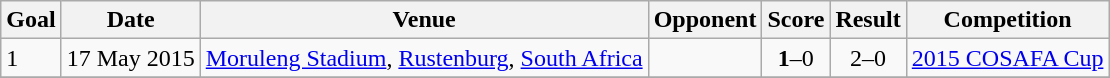<table class="wikitable plainrowheaders sortable">
<tr>
<th>Goal</th>
<th>Date</th>
<th>Venue</th>
<th>Opponent</th>
<th>Score</th>
<th>Result</th>
<th>Competition</th>
</tr>
<tr>
<td>1</td>
<td>17 May 2015</td>
<td><a href='#'>Moruleng Stadium</a>, <a href='#'>Rustenburg</a>, <a href='#'>South Africa</a></td>
<td></td>
<td align=center><strong>1</strong>–0</td>
<td align=center>2–0</td>
<td><a href='#'>2015 COSAFA Cup</a></td>
</tr>
<tr>
</tr>
</table>
